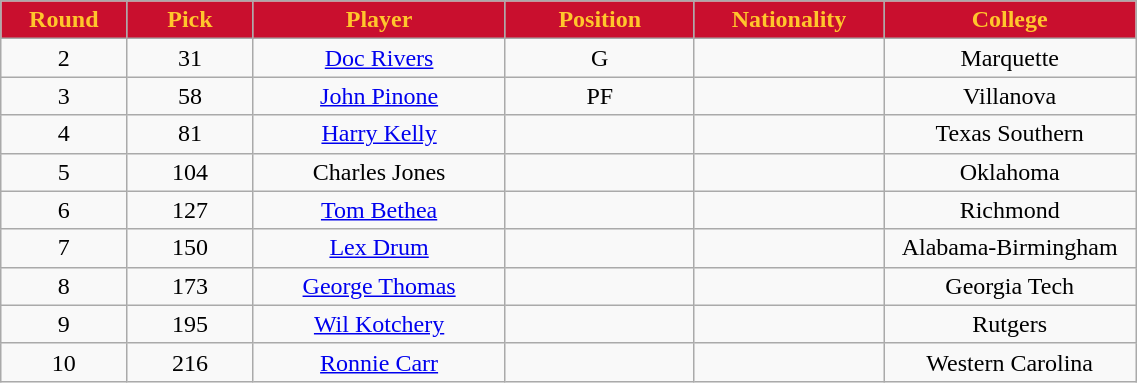<table class="wikitable sortable sortable">
<tr>
<th style="background:#C90F2E; color: #FFC62C" width="10%">Round</th>
<th style="background:#C90F2E; color: #FFC62C" width="10%">Pick</th>
<th style="background:#C90F2E; color: #FFC62C" width="20%">Player</th>
<th style="background:#C90F2E; color: #FFC62C" width="15%">Position</th>
<th style="background:#C90F2E; color: #FFC62C" width="15%">Nationality</th>
<th style="background:#C90F2E; color: #FFC62C" width="20%">College</th>
</tr>
<tr style="text-align: center">
<td>2</td>
<td>31</td>
<td><a href='#'>Doc Rivers</a></td>
<td>G</td>
<td></td>
<td>Marquette</td>
</tr>
<tr style="text-align: center">
<td>3</td>
<td>58</td>
<td><a href='#'>John Pinone</a></td>
<td>PF</td>
<td></td>
<td>Villanova</td>
</tr>
<tr style="text-align: center">
<td>4</td>
<td>81</td>
<td><a href='#'>Harry Kelly</a></td>
<td></td>
<td></td>
<td>Texas Southern</td>
</tr>
<tr style="text-align: center">
<td>5</td>
<td>104</td>
<td>Charles Jones</td>
<td></td>
<td></td>
<td>Oklahoma</td>
</tr>
<tr style="text-align: center">
<td>6</td>
<td>127</td>
<td><a href='#'>Tom Bethea</a></td>
<td></td>
<td></td>
<td>Richmond</td>
</tr>
<tr style="text-align: center">
<td>7</td>
<td>150</td>
<td><a href='#'>Lex Drum</a></td>
<td></td>
<td></td>
<td>Alabama-Birmingham</td>
</tr>
<tr style="text-align: center">
<td>8</td>
<td>173</td>
<td><a href='#'>George Thomas</a></td>
<td></td>
<td></td>
<td>Georgia Tech</td>
</tr>
<tr style="text-align: center">
<td>9</td>
<td>195</td>
<td><a href='#'>Wil Kotchery</a></td>
<td></td>
<td></td>
<td>Rutgers</td>
</tr>
<tr style="text-align: center">
<td>10</td>
<td>216</td>
<td><a href='#'>Ronnie Carr</a></td>
<td></td>
<td></td>
<td>Western Carolina</td>
</tr>
</table>
